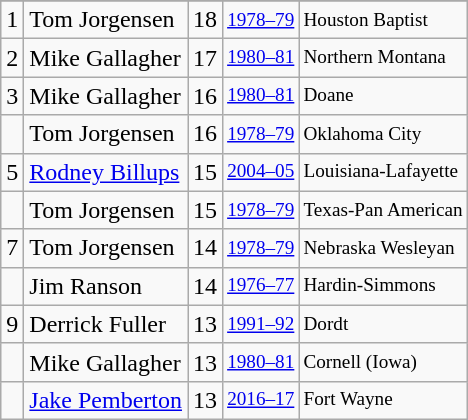<table class="wikitable">
<tr>
</tr>
<tr>
<td>1</td>
<td>Tom Jorgensen</td>
<td>18</td>
<td style="font-size:80%;"><a href='#'>1978–79</a></td>
<td style="font-size:80%;">Houston Baptist</td>
</tr>
<tr>
<td>2</td>
<td>Mike Gallagher</td>
<td>17</td>
<td style="font-size:80%;"><a href='#'>1980–81</a></td>
<td style="font-size:80%;">Northern Montana</td>
</tr>
<tr>
<td>3</td>
<td>Mike Gallagher</td>
<td>16</td>
<td style="font-size:80%;"><a href='#'>1980–81</a></td>
<td style="font-size:80%;">Doane</td>
</tr>
<tr>
<td></td>
<td>Tom Jorgensen</td>
<td>16</td>
<td style="font-size:80%;"><a href='#'>1978–79</a></td>
<td style="font-size:80%;">Oklahoma City</td>
</tr>
<tr>
<td>5</td>
<td><a href='#'>Rodney Billups</a></td>
<td>15</td>
<td style="font-size:80%;"><a href='#'>2004–05</a></td>
<td style="font-size:80%;">Louisiana-Lafayette</td>
</tr>
<tr>
<td></td>
<td>Tom Jorgensen</td>
<td>15</td>
<td style="font-size:80%;"><a href='#'>1978–79</a></td>
<td style="font-size:80%;">Texas-Pan American</td>
</tr>
<tr>
<td>7</td>
<td>Tom Jorgensen</td>
<td>14</td>
<td style="font-size:80%;"><a href='#'>1978–79</a></td>
<td style="font-size:80%;">Nebraska Wesleyan</td>
</tr>
<tr>
<td></td>
<td>Jim Ranson</td>
<td>14</td>
<td style="font-size:80%;"><a href='#'>1976–77</a></td>
<td style="font-size:80%;">Hardin-Simmons</td>
</tr>
<tr>
<td>9</td>
<td>Derrick Fuller</td>
<td>13</td>
<td style="font-size:80%;"><a href='#'>1991–92</a></td>
<td style="font-size:80%;">Dordt</td>
</tr>
<tr>
<td></td>
<td>Mike Gallagher</td>
<td>13</td>
<td style="font-size:80%;"><a href='#'>1980–81</a></td>
<td style="font-size:80%;">Cornell (Iowa)</td>
</tr>
<tr>
<td></td>
<td><a href='#'>Jake Pemberton</a></td>
<td>13</td>
<td style="font-size:80%;"><a href='#'>2016–17</a></td>
<td style="font-size:80%;">Fort Wayne</td>
</tr>
</table>
